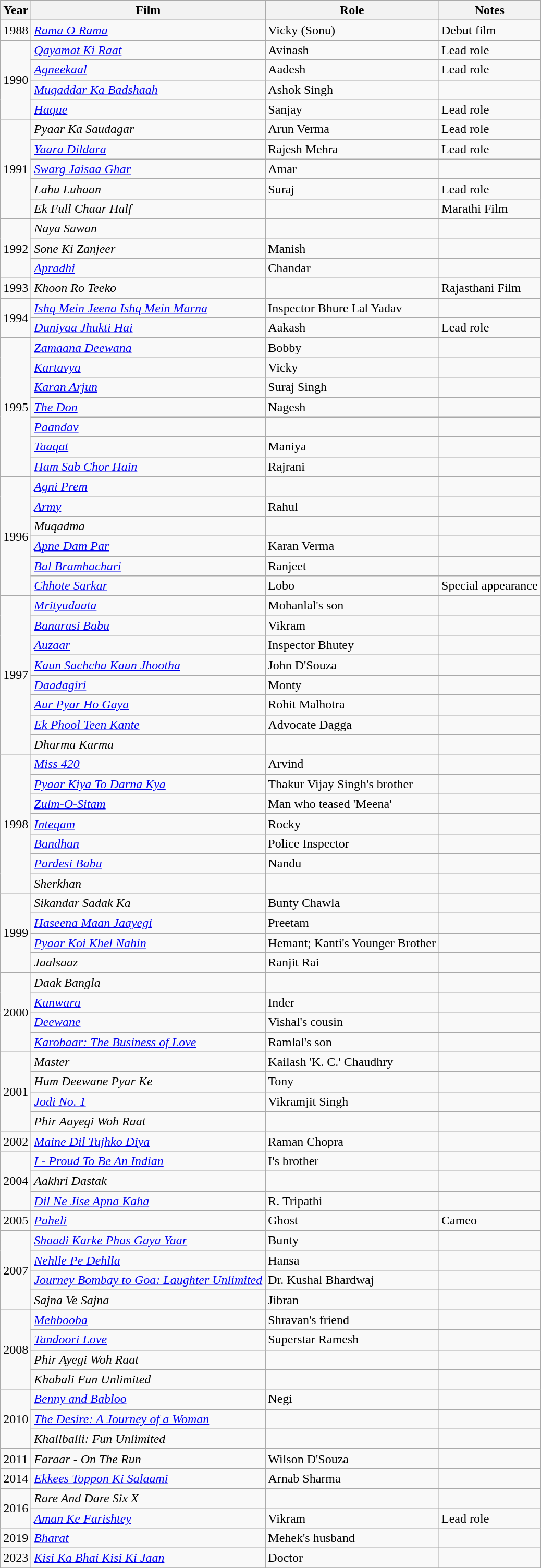<table class="wikitable sortable">
<tr>
<th>Year</th>
<th>Film</th>
<th>Role</th>
<th>Notes</th>
</tr>
<tr>
<td>1988</td>
<td><em><a href='#'>Rama O Rama</a></em></td>
<td>Vicky (Sonu)</td>
<td>Debut film</td>
</tr>
<tr>
<td rowspan="4">1990</td>
<td><em><a href='#'>Qayamat Ki Raat</a> </em></td>
<td>Avinash</td>
<td>Lead role</td>
</tr>
<tr>
<td><em><a href='#'>Agneekaal</a> </em></td>
<td>Aadesh</td>
<td>Lead role</td>
</tr>
<tr>
<td><em><a href='#'>Muqaddar Ka Badshaah</a></em></td>
<td>Ashok Singh</td>
<td></td>
</tr>
<tr>
<td><em><a href='#'>Haque</a></em></td>
<td>Sanjay</td>
<td>Lead role</td>
</tr>
<tr>
<td rowspan="5">1991</td>
<td><em>Pyaar Ka Saudagar</em></td>
<td>Arun Verma</td>
<td>Lead role</td>
</tr>
<tr>
<td><em><a href='#'>Yaara Dildara</a></em></td>
<td>Rajesh Mehra</td>
<td>Lead role</td>
</tr>
<tr>
<td><em><a href='#'>Swarg Jaisaa Ghar</a></em></td>
<td>Amar</td>
<td></td>
</tr>
<tr>
<td><em>Lahu Luhaan</em></td>
<td>Suraj</td>
<td>Lead role</td>
</tr>
<tr>
<td><em> Ek Full Chaar Half </em></td>
<td></td>
<td>Marathi Film</td>
</tr>
<tr>
<td rowspan="3">1992</td>
<td><em>Naya Sawan</em></td>
<td></td>
<td></td>
</tr>
<tr>
<td><em>Sone Ki Zanjeer</em></td>
<td>Manish</td>
<td></td>
</tr>
<tr>
<td><em><a href='#'>Apradhi</a></em></td>
<td>Chandar</td>
<td></td>
</tr>
<tr>
<td>1993</td>
<td><em>Khoon Ro Teeko</em></td>
<td></td>
<td>Rajasthani Film</td>
</tr>
<tr>
<td rowspan="2">1994</td>
<td><em><a href='#'>Ishq Mein Jeena Ishq Mein Marna</a> </em></td>
<td>Inspector Bhure Lal Yadav</td>
<td></td>
</tr>
<tr>
<td><em><a href='#'>Duniyaa Jhukti Hai</a></em></td>
<td>Aakash</td>
<td>Lead role</td>
</tr>
<tr>
<td rowspan="7">1995</td>
<td><em><a href='#'>Zamaana Deewana</a></em></td>
<td>Bobby</td>
<td></td>
</tr>
<tr>
<td><em><a href='#'>Kartavya</a></em></td>
<td>Vicky</td>
<td></td>
</tr>
<tr>
<td><em><a href='#'>Karan Arjun</a></em></td>
<td>Suraj Singh</td>
<td></td>
</tr>
<tr>
<td><em><a href='#'>The Don</a></em></td>
<td>Nagesh</td>
<td></td>
</tr>
<tr>
<td><em><a href='#'>Paandav</a></em></td>
<td></td>
<td></td>
</tr>
<tr>
<td><em><a href='#'>Taaqat</a></em></td>
<td>Maniya</td>
<td></td>
</tr>
<tr>
<td><em><a href='#'>Ham Sab Chor Hain</a></em></td>
<td>Rajrani</td>
<td></td>
</tr>
<tr>
<td rowspan="6">1996</td>
<td><em><a href='#'>Agni Prem</a> </em></td>
<td></td>
<td></td>
</tr>
<tr>
<td><em><a href='#'>Army</a></em></td>
<td>Rahul</td>
<td></td>
</tr>
<tr>
<td><em>Muqadma</em></td>
<td></td>
<td></td>
</tr>
<tr>
<td><em><a href='#'>Apne Dam Par</a></em></td>
<td>Karan Verma</td>
<td></td>
</tr>
<tr>
<td><em><a href='#'>Bal Bramhachari</a></em></td>
<td>Ranjeet</td>
<td></td>
</tr>
<tr>
<td><em><a href='#'>Chhote Sarkar</a></em></td>
<td>Lobo</td>
<td>Special appearance</td>
</tr>
<tr>
<td rowspan="8">1997</td>
<td><em><a href='#'>Mrityudaata</a></em></td>
<td>Mohanlal's son</td>
<td></td>
</tr>
<tr>
<td><em><a href='#'>Banarasi Babu</a></em></td>
<td>Vikram</td>
<td></td>
</tr>
<tr>
<td><em><a href='#'>Auzaar</a></em></td>
<td>Inspector Bhutey</td>
<td></td>
</tr>
<tr>
<td><em><a href='#'>Kaun Sachcha Kaun Jhootha</a></em></td>
<td>John D'Souza</td>
<td></td>
</tr>
<tr>
<td><em><a href='#'>Daadagiri</a></em></td>
<td>Monty</td>
<td></td>
</tr>
<tr>
<td><em><a href='#'>Aur Pyar Ho Gaya</a></em></td>
<td>Rohit Malhotra</td>
<td></td>
</tr>
<tr>
<td><em><a href='#'>Ek Phool Teen Kante</a></em></td>
<td>Advocate Dagga</td>
<td></td>
</tr>
<tr>
<td><em>Dharma Karma</em></td>
<td></td>
<td></td>
</tr>
<tr>
<td rowspan="7">1998</td>
<td><em><a href='#'>Miss 420</a></em></td>
<td>Arvind</td>
<td></td>
</tr>
<tr>
<td><em><a href='#'>Pyaar Kiya To Darna Kya</a></em></td>
<td>Thakur Vijay Singh's brother</td>
<td></td>
</tr>
<tr>
<td><em><a href='#'>Zulm-O-Sitam</a></em></td>
<td>Man who teased 'Meena'</td>
<td></td>
</tr>
<tr>
<td><em><a href='#'>Inteqam</a></em></td>
<td>Rocky</td>
<td></td>
</tr>
<tr>
<td><em><a href='#'>Bandhan</a></em></td>
<td>Police Inspector</td>
<td></td>
</tr>
<tr>
<td><em><a href='#'>Pardesi Babu</a></em></td>
<td>Nandu</td>
<td></td>
</tr>
<tr>
<td><em>Sherkhan</em></td>
<td></td>
<td></td>
</tr>
<tr>
<td rowspan="4">1999</td>
<td><em>Sikandar Sadak Ka</em></td>
<td>Bunty Chawla</td>
<td></td>
</tr>
<tr>
<td><em><a href='#'>Haseena Maan Jaayegi</a></em></td>
<td>Preetam</td>
<td></td>
</tr>
<tr>
<td><em><a href='#'>Pyaar Koi Khel Nahin</a></em></td>
<td>Hemant; Kanti's Younger Brother</td>
<td></td>
</tr>
<tr>
<td><em>Jaalsaaz</em></td>
<td>Ranjit Rai</td>
<td></td>
</tr>
<tr>
<td rowspan="4">2000</td>
<td><em>Daak Bangla</em></td>
<td></td>
<td></td>
</tr>
<tr>
<td><em><a href='#'>Kunwara</a></em></td>
<td>Inder</td>
<td></td>
</tr>
<tr>
<td><em><a href='#'>Deewane</a></em></td>
<td>Vishal's cousin</td>
<td></td>
</tr>
<tr>
<td><em><a href='#'>Karobaar: The Business of Love</a></em></td>
<td>Ramlal's son</td>
<td></td>
</tr>
<tr>
<td rowspan="4">2001</td>
<td><em>Master</em></td>
<td>Kailash 'K. C.' Chaudhry</td>
<td></td>
</tr>
<tr>
<td><em>Hum Deewane Pyar Ke</em></td>
<td>Tony</td>
<td></td>
</tr>
<tr>
<td><em><a href='#'>Jodi No. 1</a></em></td>
<td>Vikramjit Singh</td>
<td></td>
</tr>
<tr>
<td><em>Phir Aayegi Woh Raat</em></td>
<td></td>
<td></td>
</tr>
<tr>
<td rowspan="1">2002</td>
<td><em><a href='#'>Maine Dil Tujhko Diya</a></em></td>
<td>Raman Chopra</td>
<td></td>
</tr>
<tr>
<td rowspan="3">2004</td>
<td><em><a href='#'>I - Proud To Be An Indian</a></em></td>
<td>I's brother</td>
<td></td>
</tr>
<tr>
<td><em>Aakhri Dastak</em></td>
<td></td>
<td></td>
</tr>
<tr>
<td><em><a href='#'>Dil Ne Jise Apna Kaha</a></em></td>
<td>R. Tripathi</td>
<td></td>
</tr>
<tr>
<td>2005</td>
<td><em><a href='#'>Paheli</a></em></td>
<td>Ghost</td>
<td>Cameo</td>
</tr>
<tr>
<td rowspan="4">2007</td>
<td><em><a href='#'>Shaadi Karke Phas Gaya Yaar</a></em></td>
<td>Bunty</td>
<td></td>
</tr>
<tr>
<td><em><a href='#'>Nehlle Pe Dehlla</a></em></td>
<td>Hansa</td>
<td></td>
</tr>
<tr>
<td><em><a href='#'>Journey Bombay to Goa: Laughter Unlimited</a></em></td>
<td>Dr. Kushal Bhardwaj</td>
<td></td>
</tr>
<tr>
<td><em>Sajna Ve Sajna</em></td>
<td>Jibran</td>
<td></td>
</tr>
<tr>
<td rowspan="4">2008</td>
<td><em><a href='#'>Mehbooba</a></em></td>
<td>Shravan's friend</td>
<td></td>
</tr>
<tr>
<td><em><a href='#'>Tandoori Love</a></em></td>
<td>Superstar Ramesh</td>
<td></td>
</tr>
<tr>
<td><em>Phir Ayegi Woh Raat</em></td>
<td></td>
<td></td>
</tr>
<tr>
<td><em>Khabali Fun Unlimited </em></td>
<td></td>
<td></td>
</tr>
<tr>
<td rowspan="3">2010</td>
<td><em><a href='#'>Benny and Babloo</a></em></td>
<td>Negi</td>
<td></td>
</tr>
<tr>
<td><em><a href='#'>The Desire: A Journey of a Woman</a></em></td>
<td></td>
<td></td>
</tr>
<tr>
<td><em>Khallballi: Fun Unlimited</em></td>
<td></td>
<td></td>
</tr>
<tr>
<td>2011</td>
<td><em>Faraar - On The Run</em></td>
<td>Wilson D'Souza</td>
<td></td>
</tr>
<tr>
<td>2014</td>
<td><em><a href='#'>Ekkees Toppon Ki Salaami</a></em></td>
<td>Arnab Sharma</td>
<td></td>
</tr>
<tr>
<td rowspan="2">2016</td>
<td><em>Rare And Dare Six X </em></td>
<td></td>
<td></td>
</tr>
<tr>
<td><em><a href='#'>Aman Ke Farishtey</a></em></td>
<td>Vikram</td>
<td>Lead role</td>
</tr>
<tr>
<td>2019</td>
<td><em><a href='#'>Bharat</a></em></td>
<td>Mehek's husband</td>
<td></td>
</tr>
<tr>
<td>2023</td>
<td><em><a href='#'>Kisi Ka Bhai Kisi Ki Jaan </a></em></td>
<td>Doctor</td>
<td></td>
</tr>
<tr>
</tr>
</table>
